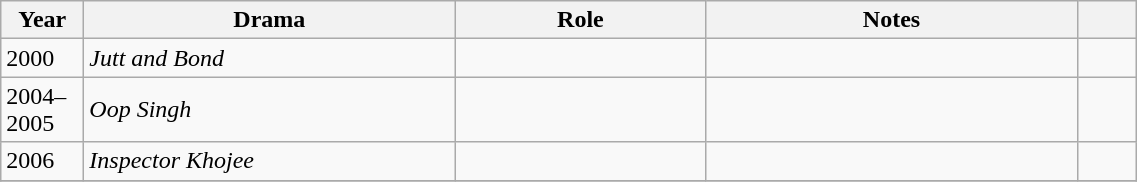<table class="wikitable plainrowheaders sortable" style="margin-right: 0;">
<tr>
<th scope="col" style="width: 3em;">Year</th>
<th scope="col" style="width: 15em;">Drama</th>
<th scope="col" class="unsortable" style="width: 10em;">Role</th>
<th scope="col" style="width: 15em;">Notes</th>
<th scope="col" class="unsortable" style="width: 2em;"></th>
</tr>
<tr>
<td>2000</td>
<td><em>Jutt and Bond</em></td>
<td></td>
<td></td>
<td style="text-align:center;"></td>
</tr>
<tr>
<td>2004–2005</td>
<td><em>Oop Singh</em></td>
<td></td>
<td></td>
<td style="text-align:center;"></td>
</tr>
<tr>
<td>2006</td>
<td><em>Inspector Khojee</em></td>
<td></td>
<td style="text-align:center;"></td>
<td></td>
</tr>
<tr>
</tr>
</table>
